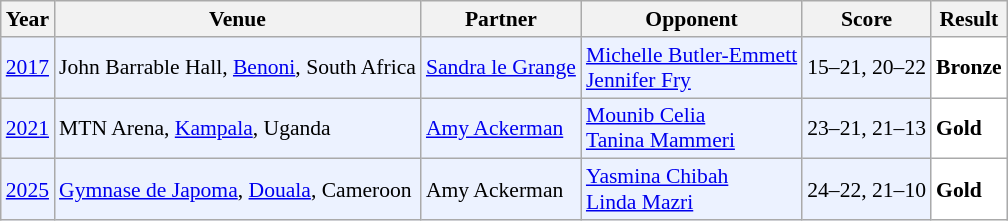<table class="sortable wikitable" style="font-size: 90%;">
<tr>
<th>Year</th>
<th>Venue</th>
<th>Partner</th>
<th>Opponent</th>
<th>Score</th>
<th>Result</th>
</tr>
<tr style="background:#ECF2FF">
<td align="center"><a href='#'>2017</a></td>
<td align="left">John Barrable Hall, <a href='#'>Benoni</a>, South Africa</td>
<td align="left"> <a href='#'>Sandra le Grange</a></td>
<td align="left"> <a href='#'>Michelle Butler-Emmett</a><br> <a href='#'>Jennifer Fry</a></td>
<td align="left">15–21, 20–22</td>
<td style="text-align:left; background:white"> <strong>Bronze</strong></td>
</tr>
<tr style="background:#ECF2FF">
<td align="center"><a href='#'>2021</a></td>
<td align="left">MTN Arena, <a href='#'>Kampala</a>, Uganda</td>
<td align="left"> <a href='#'>Amy Ackerman</a></td>
<td align="left"> <a href='#'>Mounib Celia</a><br> <a href='#'>Tanina Mammeri</a></td>
<td align="left">23–21, 21–13</td>
<td style="text-align:left; background:white"> <strong>Gold</strong></td>
</tr>
<tr style="background:#ECF2FF">
<td align="center"><a href='#'>2025</a></td>
<td align="left"><a href='#'>Gymnase de Japoma</a>, <a href='#'>Douala</a>, Cameroon</td>
<td align="left"> Amy Ackerman</td>
<td align="left"> <a href='#'>Yasmina Chibah</a><br> <a href='#'>Linda Mazri</a></td>
<td align="left">24–22, 21–10</td>
<td style="text-align:left; background:white"> <strong>Gold</strong></td>
</tr>
</table>
